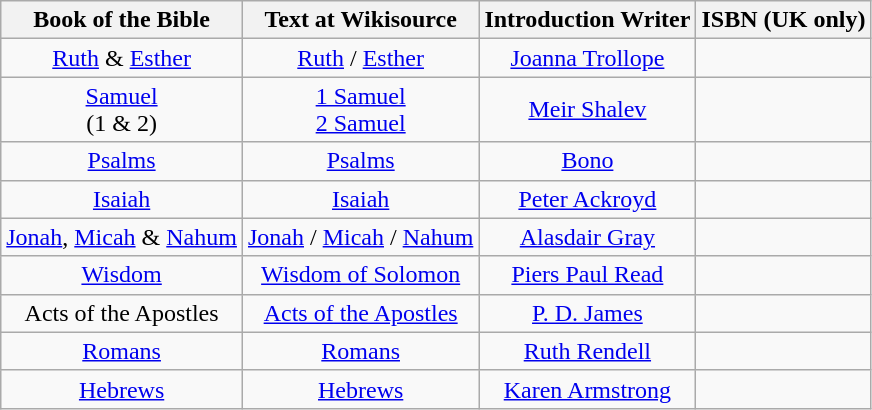<table class="wikitable">
<tr>
<th>Book of the Bible</th>
<th>Text at Wikisource</th>
<th>Introduction Writer</th>
<th>ISBN (UK only)</th>
</tr>
<tr>
<td align="center"><a href='#'>Ruth</a> & <a href='#'>Esther</a></td>
<td align="center"><a href='#'>Ruth</a> / <a href='#'>Esther</a></td>
<td align="center"><a href='#'>Joanna Trollope</a></td>
<td align="center"></td>
</tr>
<tr>
<td align="center"><a href='#'>Samuel</a><br>(1 & 2)</td>
<td align="center"><a href='#'>1 Samuel</a><br><a href='#'>2 Samuel</a></td>
<td align="center"><a href='#'>Meir Shalev</a></td>
<td align="center"></td>
</tr>
<tr>
<td align="center"><a href='#'>Psalms</a></td>
<td align="center"><a href='#'>Psalms</a></td>
<td align="center"><a href='#'>Bono</a></td>
<td align="center"></td>
</tr>
<tr>
<td align="center"><a href='#'>Isaiah</a></td>
<td align="center"><a href='#'>Isaiah</a></td>
<td align="center"><a href='#'>Peter Ackroyd</a></td>
<td align="center"></td>
</tr>
<tr>
<td align="center"><a href='#'>Jonah</a>, <a href='#'>Micah</a> & <a href='#'>Nahum</a></td>
<td align="center"><a href='#'>Jonah</a> / <a href='#'>Micah</a> / <a href='#'>Nahum</a></td>
<td align="center"><a href='#'>Alasdair Gray</a></td>
<td align="center"></td>
</tr>
<tr>
<td align="center"><a href='#'>Wisdom</a></td>
<td align="center"><a href='#'>Wisdom of Solomon</a></td>
<td align="center"><a href='#'>Piers Paul Read</a></td>
<td align="center"></td>
</tr>
<tr>
<td align="center">Acts of the Apostles</td>
<td align="center"><a href='#'>Acts of the Apostles</a></td>
<td align="center"><a href='#'>P. D. James</a></td>
<td align="center"></td>
</tr>
<tr>
<td align="center"><a href='#'>Romans</a></td>
<td align="center"><a href='#'>Romans</a></td>
<td align="center"><a href='#'>Ruth Rendell</a></td>
<td align="center"></td>
</tr>
<tr>
<td align="center"><a href='#'>Hebrews</a></td>
<td align="center"><a href='#'>Hebrews</a></td>
<td align="center"><a href='#'>Karen Armstrong</a></td>
<td align="center"></td>
</tr>
</table>
